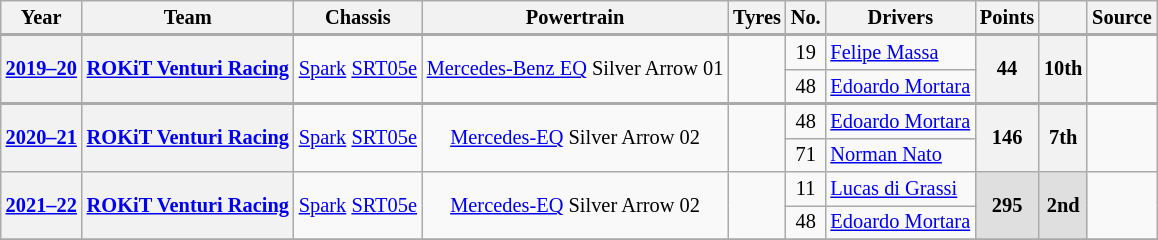<table class="wikitable" style="font-size: 85%; text-align:center;">
<tr>
<th valign="middle">Year</th>
<th valign="middle">Team</th>
<th valign="middle">Chassis</th>
<th valign="middle">Powertrain</th>
<th valign="middle">Tyres</th>
<th rowspan=2 valign="middle" style="border-bottom:2px solid #aaaaaa">No.</th>
<th rowspan=2 valign="middle" style="border-bottom:2px solid #aaaaaa">Drivers</th>
<th valign="middle">Points</th>
<th></th>
<th valign="middle">Source</th>
</tr>
<tr style="border-top:2px solid #aaaaaa">
<th rowspan=3><a href='#'>2019–20</a></th>
<th rowspan=3> <a href='#'>ROKiT Venturi Racing</a></th>
<td rowspan=3><a href='#'>Spark</a> <a href='#'>SRT05e</a></td>
<td rowspan=3><a href='#'>Mercedes-Benz EQ</a> Silver Arrow 01</td>
<td rowspan=3></td>
<th rowspan=3>44</th>
<th rowspan=3>10th</th>
<td rowspan=3></td>
</tr>
<tr>
<td>19</td>
<td align="left"> <a href='#'>Felipe Massa</a></td>
</tr>
<tr>
<td>48</td>
<td align="left"> <a href='#'>Edoardo Mortara</a></td>
</tr>
<tr style="border-top:2px solid #aaaaaa">
<th rowspan=2><a href='#'>2020–21</a></th>
<th rowspan=2> <a href='#'>ROKiT Venturi Racing</a></th>
<td rowspan=2><a href='#'>Spark</a> <a href='#'>SRT05e</a></td>
<td rowspan=2><a href='#'>Mercedes-EQ</a> Silver Arrow 02</td>
<td rowspan=2></td>
<td>48</td>
<td align="left"> <a href='#'>Edoardo Mortara</a></td>
<th rowspan=2>146</th>
<th rowspan=2>7th</th>
<td rowspan=2></td>
</tr>
<tr>
<td>71</td>
<td align=left> <a href='#'>Norman Nato</a></td>
</tr>
<tr>
<th rowspan=2><a href='#'>2021–22</a></th>
<th rowspan=2> <a href='#'>ROKiT Venturi Racing</a></th>
<td rowspan=2><a href='#'>Spark</a> <a href='#'>SRT05e</a></td>
<td rowspan=2><a href='#'>Mercedes-EQ</a> Silver Arrow 02</td>
<td rowspan=2></td>
<td>11</td>
<td align="left"> <a href='#'>Lucas di Grassi</a></td>
<th rowspan=2 style="background:#DFDFDF;">295</th>
<th rowspan=2 style="background:#DFDFDF;">2nd</th>
<td rowspan=2></td>
</tr>
<tr>
<td>48</td>
<td align=left> <a href='#'>Edoardo Mortara</a></td>
</tr>
<tr>
</tr>
</table>
